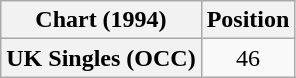<table class="wikitable plainrowheaders" style="text-align:center">
<tr>
<th>Chart (1994)</th>
<th>Position</th>
</tr>
<tr>
<th scope="row">UK Singles (OCC)</th>
<td>46</td>
</tr>
</table>
